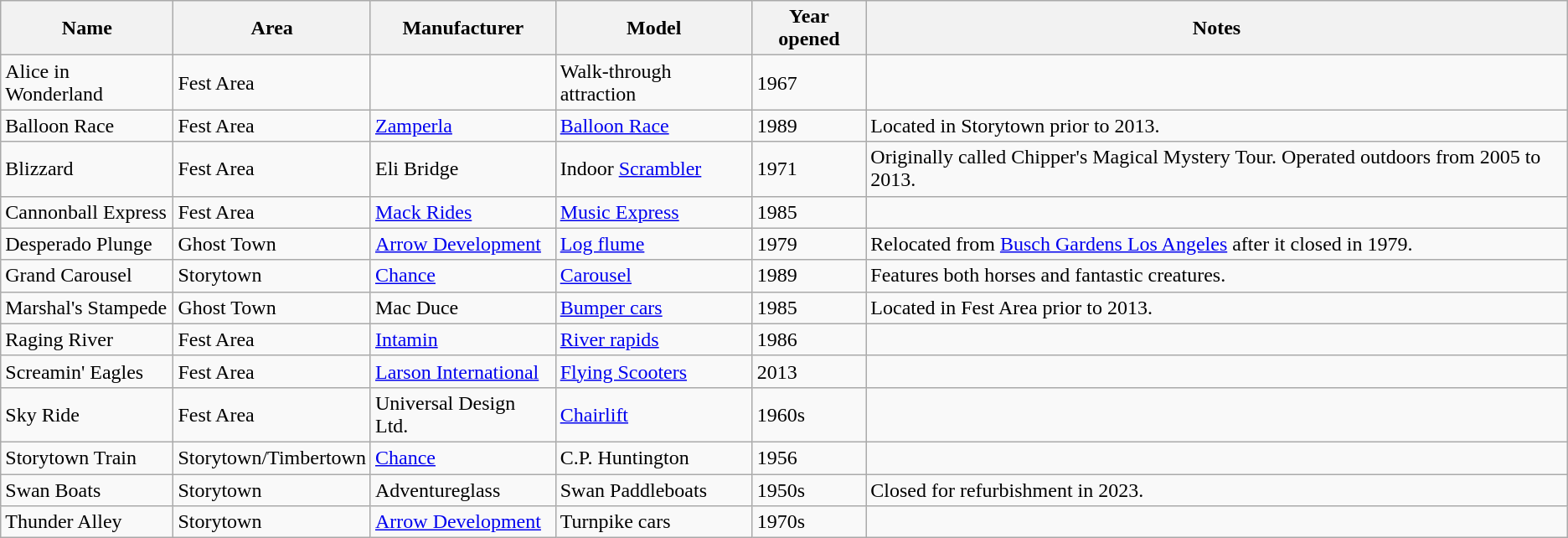<table class="wikitable sortable">
<tr>
<th>Name</th>
<th>Area</th>
<th>Manufacturer</th>
<th>Model</th>
<th>Year opened</th>
<th class="unsortable">Notes</th>
</tr>
<tr>
<td>Alice in Wonderland</td>
<td>Fest Area</td>
<td></td>
<td>Walk-through attraction</td>
<td>1967</td>
<td></td>
</tr>
<tr>
<td>Balloon Race</td>
<td>Fest Area</td>
<td><a href='#'>Zamperla</a></td>
<td><a href='#'>Balloon Race</a></td>
<td>1989</td>
<td>Located in Storytown prior to 2013.</td>
</tr>
<tr>
<td>Blizzard</td>
<td>Fest Area</td>
<td>Eli Bridge</td>
<td>Indoor <a href='#'>Scrambler</a></td>
<td>1971</td>
<td>Originally called Chipper's Magical Mystery Tour. Operated outdoors from 2005 to 2013.</td>
</tr>
<tr>
<td>Cannonball Express</td>
<td>Fest Area</td>
<td><a href='#'>Mack Rides</a></td>
<td><a href='#'>Music Express</a></td>
<td>1985</td>
<td></td>
</tr>
<tr>
<td>Desperado Plunge</td>
<td>Ghost Town</td>
<td><a href='#'>Arrow Development</a></td>
<td><a href='#'>Log flume</a></td>
<td>1979</td>
<td>Relocated from <a href='#'>Busch Gardens Los Angeles</a> after it closed in 1979.</td>
</tr>
<tr>
<td>Grand Carousel</td>
<td>Storytown</td>
<td><a href='#'>Chance</a></td>
<td><a href='#'>Carousel</a></td>
<td>1989</td>
<td>Features both horses and fantastic creatures.</td>
</tr>
<tr>
<td>Marshal's Stampede</td>
<td>Ghost Town</td>
<td>Mac Duce</td>
<td><a href='#'>Bumper cars</a></td>
<td>1985</td>
<td>Located in Fest Area prior to 2013.</td>
</tr>
<tr>
<td>Raging River</td>
<td>Fest Area</td>
<td><a href='#'>Intamin</a></td>
<td><a href='#'>River rapids</a></td>
<td>1986</td>
<td></td>
</tr>
<tr>
<td>Screamin' Eagles</td>
<td>Fest Area</td>
<td><a href='#'>Larson International</a></td>
<td><a href='#'>Flying Scooters</a></td>
<td>2013</td>
<td></td>
</tr>
<tr>
<td>Sky Ride</td>
<td>Fest Area</td>
<td>Universal Design Ltd.</td>
<td><a href='#'>Chairlift</a></td>
<td>1960s</td>
<td></td>
</tr>
<tr>
<td>Storytown Train</td>
<td>Storytown/Timbertown</td>
<td><a href='#'>Chance</a></td>
<td>C.P. Huntington</td>
<td>1956</td>
<td></td>
</tr>
<tr>
<td>Swan Boats</td>
<td>Storytown</td>
<td>Adventureglass</td>
<td>Swan Paddleboats</td>
<td>1950s</td>
<td>Closed for refurbishment in 2023.</td>
</tr>
<tr>
<td>Thunder Alley</td>
<td>Storytown</td>
<td><a href='#'>Arrow Development</a></td>
<td>Turnpike cars</td>
<td>1970s</td>
<td></td>
</tr>
</table>
